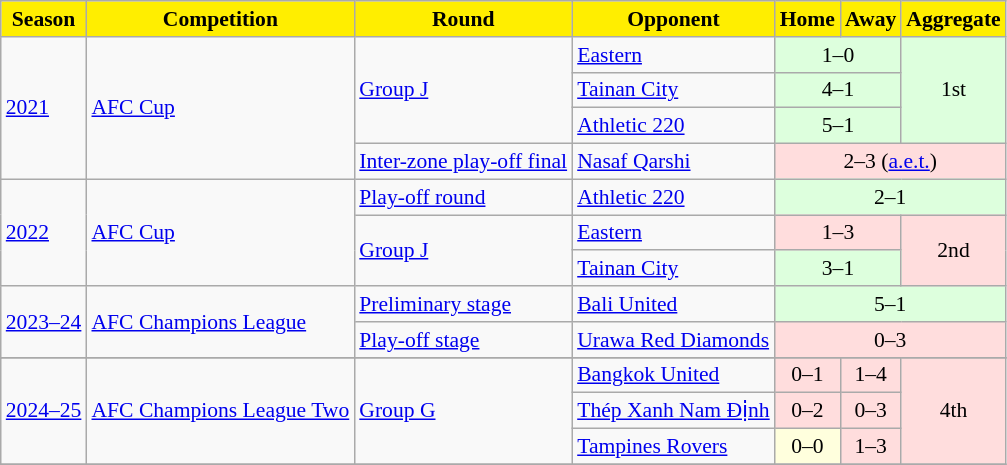<table class="wikitable" mw-collapsible mw-collapsed" align=center cellspacing="0" cellpadding="3" style="border:1px solid #AAAAAA;font-size:90%">
<tr>
<th style="color:black; background:#ffee00;">Season</th>
<th style="color:black; background:#ffee00;">Competition</th>
<th style="color:black; background:#ffee00;">Round</th>
<th style="color:black; background:#ffee00;">Opponent</th>
<th style="color:black; background:#ffee00;">Home</th>
<th style="color:black; background:#ffee00;">Away</th>
<th style="color:black; background:#ffee00;">Aggregate</th>
</tr>
<tr>
<td rowspan=4><a href='#'>2021</a></td>
<td rowspan=4><a href='#'>AFC Cup</a></td>
<td rowspan=3><a href='#'>Group J</a></td>
<td> <a href='#'>Eastern</a></td>
<td colspan=2 style="text-align:center; background:#dfd;">1–0</td>
<td rowspan=3 style="text-align:center; background:#dfd;">1st</td>
</tr>
<tr>
<td> <a href='#'>Tainan City</a></td>
<td colspan=2 style="text-align:center; background:#dfd;">4–1</td>
</tr>
<tr>
<td> <a href='#'>Athletic 220</a></td>
<td colspan=2 style="text-align:center; background:#dfd;">5–1</td>
</tr>
<tr>
<td><a href='#'>Inter-zone play-off final</a></td>
<td> <a href='#'>Nasaf Qarshi</a></td>
<td colspan=3 style="text-align:center; background:#fdd;">2–3 (<a href='#'>a.e.t.</a>)</td>
</tr>
<tr>
<td rowspan=3><a href='#'>2022</a></td>
<td rowspan=3><a href='#'>AFC Cup</a></td>
<td><a href='#'>Play-off round</a></td>
<td> <a href='#'>Athletic 220</a></td>
<td colspan=3 style="text-align:center; background:#dfd;">2–1</td>
</tr>
<tr>
<td rowspan=2><a href='#'>Group J</a></td>
<td> <a href='#'>Eastern</a></td>
<td colspan=2 style="text-align:center; background:#fdd;">1–3</td>
<td rowspan=2 style="text-align:center;  background:#fdd;">2nd</td>
</tr>
<tr>
<td> <a href='#'>Tainan City</a></td>
<td colspan=2 style="text-align:center; background:#dfd;">3–1</td>
</tr>
<tr>
<td rowspan="2"><a href='#'>2023–24</a></td>
<td rowspan="2"><a href='#'>AFC Champions League</a></td>
<td><a href='#'>Preliminary stage</a></td>
<td> <a href='#'>Bali United</a></td>
<td colspan=3 style="text-align:center; background:#dfd;">5–1</td>
</tr>
<tr>
<td><a href='#'>Play-off stage</a></td>
<td> <a href='#'>Urawa Red Diamonds</a></td>
<td colspan=3 style="text-align:center; background:#fdd;">0–3</td>
</tr>
<tr>
</tr>
<tr>
<td rowspan=3><a href='#'>2024–25</a></td>
<td rowspan=3><a href='#'>AFC Champions League Two</a></td>
<td rowspan=3><a href='#'>Group G</a></td>
<td> <a href='#'>Bangkok United</a></td>
<td style="text-align:center; background:#fdd;">0–1</td>
<td style="text-align:center; background:#fdd;">1–4</td>
<td rowspan=3 style="text-align:center;  background:#fdd;">4th</td>
</tr>
<tr>
<td> <a href='#'>Thép Xanh Nam Định</a></td>
<td style="text-align:center; background:#fdd;">0–2</td>
<td style="text-align:center; background:#fdd;">0–3</td>
</tr>
<tr>
<td> <a href='#'>Tampines Rovers</a></td>
<td style="text-align:center; background:#ffd;">0–0</td>
<td style="text-align:center; background:#fdd;">1–3</td>
</tr>
<tr>
</tr>
</table>
